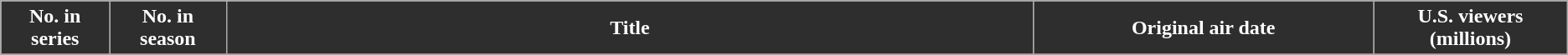<table class="wikitable plainrowheaders">
<tr>
<th style="background:#2e2e2e; color:#fff; width:1%;">No. in<br>series</th>
<th style="background:#2e2e2e; color:#fff; width:1%;">No. in<br>season</th>
<th style="background:#2e2e2e; color:#fff; width:12%;">Title</th>
<th style="background:#2e2e2e; color:#fff; width:5%;">Original air date</th>
<th style="background:#2e2e2e; color:#fff; width:2%;">U.S. viewers<br>(millions)</th>
</tr>
<tr style="background:#fff;"|>
</tr>
</table>
